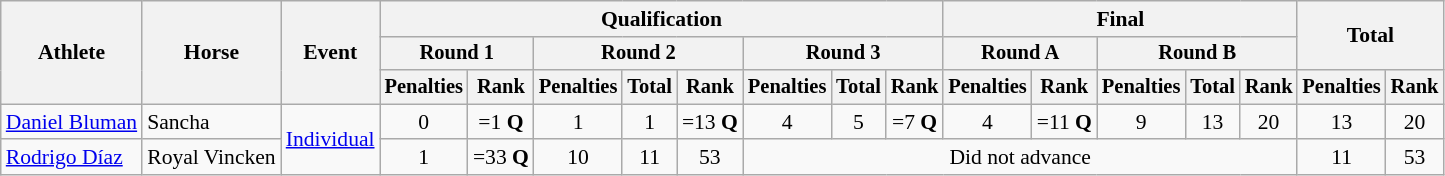<table class="wikitable" style="font-size:90%">
<tr>
<th rowspan="3">Athlete</th>
<th rowspan="3">Horse</th>
<th rowspan="3">Event</th>
<th colspan="8">Qualification</th>
<th colspan="5">Final</th>
<th rowspan=2 colspan="2">Total</th>
</tr>
<tr style="font-size:95%">
<th colspan="2">Round 1</th>
<th colspan="3">Round 2</th>
<th colspan="3">Round 3</th>
<th colspan="2">Round A</th>
<th colspan="3">Round B</th>
</tr>
<tr style="font-size:95%">
<th>Penalties</th>
<th>Rank</th>
<th>Penalties</th>
<th>Total</th>
<th>Rank</th>
<th>Penalties</th>
<th>Total</th>
<th>Rank</th>
<th>Penalties</th>
<th>Rank</th>
<th>Penalties</th>
<th>Total</th>
<th>Rank</th>
<th>Penalties</th>
<th>Rank</th>
</tr>
<tr align=center>
<td align=left><a href='#'>Daniel Bluman</a></td>
<td align=left>Sancha</td>
<td align=left rowspan=2><a href='#'>Individual</a></td>
<td>0</td>
<td>=1 <strong>Q</strong></td>
<td>1</td>
<td>1</td>
<td>=13 <strong>Q</strong></td>
<td>4</td>
<td>5</td>
<td>=7 <strong>Q</strong></td>
<td>4</td>
<td>=11 <strong>Q</strong></td>
<td>9</td>
<td>13</td>
<td>20</td>
<td>13</td>
<td>20</td>
</tr>
<tr align=center>
<td align=left><a href='#'>Rodrigo Díaz</a></td>
<td align=left>Royal Vincken</td>
<td>1</td>
<td>=33 <strong>Q</strong></td>
<td>10</td>
<td>11</td>
<td>53</td>
<td colspan=8 align=center>Did not advance</td>
<td>11</td>
<td>53</td>
</tr>
</table>
